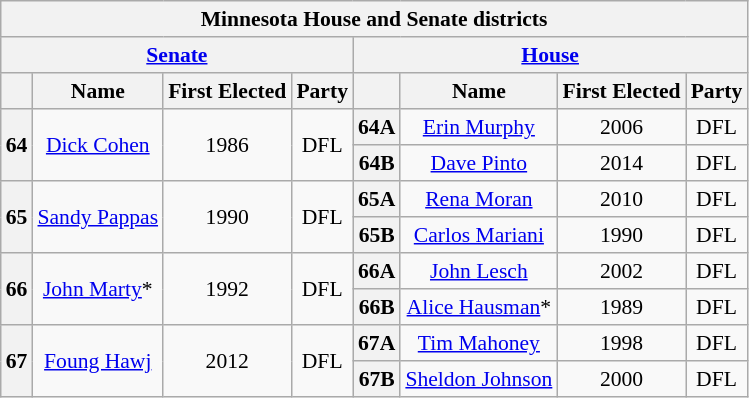<table class="wikitable" style="font-size:90%;text-align:center;line-height:120%">
<tr>
<th colspan="26">Minnesota House and Senate districts</th>
</tr>
<tr>
<th ! colspan="4"><a href='#'>Senate</a></th>
<th ! colspan="4"><a href='#'>House</a></th>
</tr>
<tr>
<th></th>
<th>Name</th>
<th>First Elected</th>
<th>Party</th>
<th></th>
<th>Name</th>
<th>First Elected</th>
<th>Party</th>
</tr>
<tr>
<th rowspan="2">64</th>
<td rowspan="2"><a href='#'>Dick Cohen</a></td>
<td rowspan="2">1986</td>
<td rowspan="2">DFL</td>
<th>64A</th>
<td><a href='#'>Erin Murphy</a></td>
<td>2006</td>
<td>DFL</td>
</tr>
<tr>
<th>64B</th>
<td><a href='#'>Dave Pinto</a></td>
<td>2014</td>
<td>DFL</td>
</tr>
<tr>
<th rowspan="2">65</th>
<td rowspan="2"><a href='#'>Sandy Pappas</a></td>
<td rowspan="2">1990</td>
<td rowspan="2">DFL</td>
<th>65A</th>
<td><a href='#'>Rena Moran</a></td>
<td>2010</td>
<td>DFL</td>
</tr>
<tr>
<th>65B</th>
<td><a href='#'>Carlos Mariani</a></td>
<td>1990</td>
<td>DFL</td>
</tr>
<tr>
<th rowspan="2">66</th>
<td rowspan="2"><a href='#'>John Marty</a>*</td>
<td rowspan="2">1992</td>
<td rowspan="2">DFL</td>
<th>66A</th>
<td><a href='#'>John Lesch</a></td>
<td>2002</td>
<td>DFL</td>
</tr>
<tr>
<th>66B</th>
<td><a href='#'>Alice Hausman</a>*</td>
<td>1989</td>
<td>DFL</td>
</tr>
<tr>
<th rowspan="2">67</th>
<td rowspan="2"><a href='#'>Foung Hawj</a></td>
<td rowspan="2">2012</td>
<td rowspan="2">DFL</td>
<th>67A</th>
<td><a href='#'>Tim Mahoney</a></td>
<td>1998</td>
<td>DFL</td>
</tr>
<tr>
<th>67B</th>
<td><a href='#'>Sheldon Johnson</a></td>
<td>2000</td>
<td>DFL</td>
</tr>
</table>
